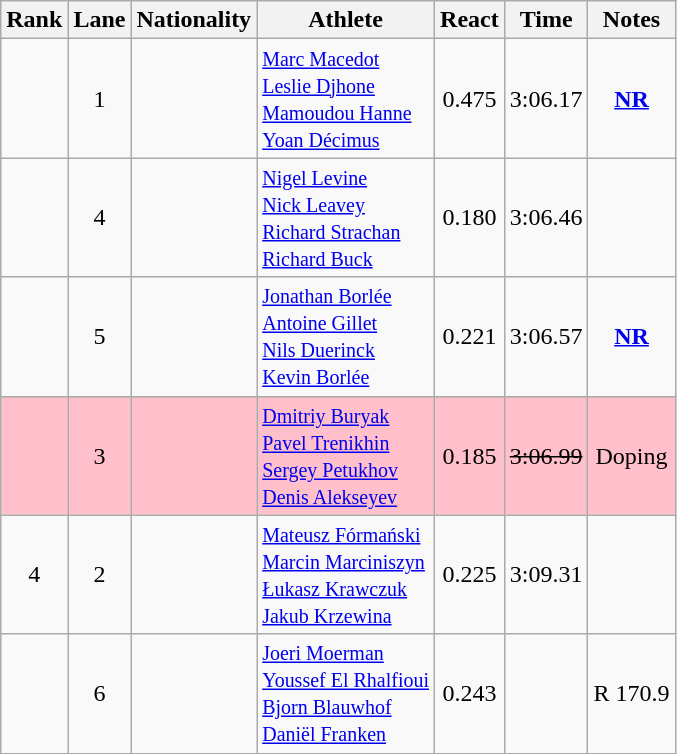<table class="wikitable sortable" style="text-align:center">
<tr>
<th>Rank</th>
<th>Lane</th>
<th>Nationality</th>
<th>Athlete</th>
<th>React</th>
<th>Time</th>
<th>Notes</th>
</tr>
<tr>
<td></td>
<td>1</td>
<td align=left></td>
<td align=left><small><a href='#'>Marc Macedot</a><br><a href='#'>Leslie Djhone</a><br><a href='#'>Mamoudou Hanne</a><br><a href='#'>Yoan Décimus</a></small></td>
<td>0.475</td>
<td>3:06.17</td>
<td><strong><a href='#'>NR</a></strong></td>
</tr>
<tr>
<td></td>
<td>4</td>
<td align=left></td>
<td align=left><small><a href='#'>Nigel Levine</a><br><a href='#'>Nick Leavey</a><br><a href='#'>Richard Strachan</a><br><a href='#'>Richard Buck</a></small></td>
<td>0.180</td>
<td>3:06.46</td>
<td></td>
</tr>
<tr>
<td></td>
<td>5</td>
<td align=left></td>
<td align=left><small><a href='#'>Jonathan Borlée</a><br><a href='#'>Antoine Gillet</a><br><a href='#'>Nils Duerinck</a><br><a href='#'>Kevin Borlée</a></small></td>
<td>0.221</td>
<td>3:06.57</td>
<td><strong><a href='#'>NR</a></strong></td>
</tr>
<tr bgcolor=pink>
<td></td>
<td>3</td>
<td align=left></td>
<td align=left><small><a href='#'>Dmitriy Buryak</a><br><a href='#'>Pavel Trenikhin</a><br><a href='#'>Sergey Petukhov</a><br><a href='#'>Denis Alekseyev</a></small></td>
<td>0.185</td>
<td><s>3:06.99 </s></td>
<td>Doping</td>
</tr>
<tr>
<td>4</td>
<td>2</td>
<td align=left></td>
<td align=left><small><a href='#'>Mateusz Fórmański</a><br><a href='#'>Marcin Marciniszyn</a><br><a href='#'>Łukasz Krawczuk</a><br><a href='#'>Jakub Krzewina</a></small></td>
<td>0.225</td>
<td>3:09.31</td>
<td></td>
</tr>
<tr>
<td></td>
<td>6</td>
<td align=left></td>
<td align=left><small><a href='#'>Joeri Moerman</a><br><a href='#'>Youssef El Rhalfioui</a><br><a href='#'>Bjorn Blauwhof</a><br><a href='#'>Daniël Franken</a></small></td>
<td>0.243</td>
<td></td>
<td>R 170.9</td>
</tr>
</table>
